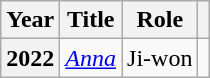<table class="wikitable plainrowheaders">
<tr>
<th scope="col">Year</th>
<th scope="col">Title</th>
<th scope="col">Role</th>
<th scope="col" class="unsortable"></th>
</tr>
<tr>
<th scope="row">2022</th>
<td><em><a href='#'>Anna</a></em></td>
<td>Ji-won</td>
<td style="text-align:center"></td>
</tr>
</table>
